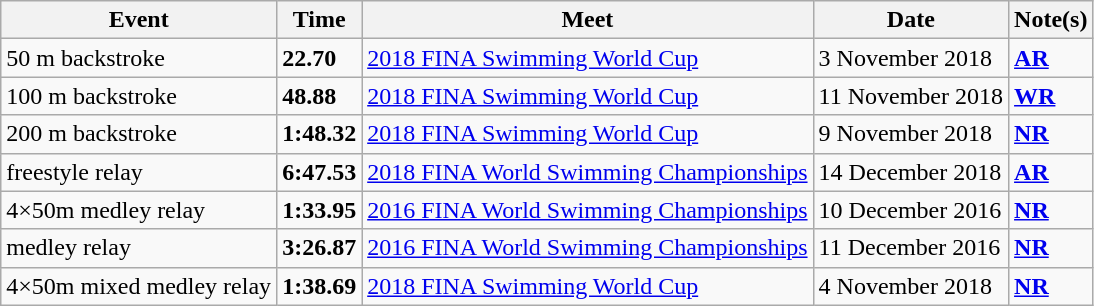<table class="wikitable">
<tr>
<th>Event</th>
<th>Time</th>
<th>Meet</th>
<th>Date</th>
<th>Note(s)</th>
</tr>
<tr>
<td>50 m backstroke</td>
<td><strong>22.70</strong></td>
<td><a href='#'>2018 FINA Swimming World Cup</a></td>
<td>3 November 2018</td>
<td><strong><a href='#'>AR</a></strong></td>
</tr>
<tr>
<td>100 m backstroke</td>
<td><strong>48.88</strong></td>
<td><a href='#'>2018 FINA Swimming World Cup</a></td>
<td>11 November 2018</td>
<td><strong><a href='#'>WR</a></strong></td>
</tr>
<tr>
<td>200 m backstroke</td>
<td><strong>1:48.32</strong></td>
<td><a href='#'>2018 FINA Swimming World Cup</a></td>
<td>9 November 2018</td>
<td><strong><a href='#'>NR</a></strong></td>
</tr>
<tr>
<td> freestyle relay</td>
<td><strong>6:47.53</strong></td>
<td><a href='#'>2018 FINA World Swimming Championships</a></td>
<td>14 December 2018</td>
<td><strong><a href='#'>AR</a></strong></td>
</tr>
<tr>
<td>4×50m medley relay</td>
<td><strong>1:33.95</strong></td>
<td><a href='#'>2016 FINA World Swimming Championships</a></td>
<td>10 December 2016</td>
<td><strong><a href='#'>NR</a></strong></td>
</tr>
<tr>
<td> medley relay</td>
<td><strong>3:26.87</strong></td>
<td><a href='#'>2016 FINA World Swimming Championships</a></td>
<td>11 December 2016</td>
<td><strong><a href='#'>NR</a></strong></td>
</tr>
<tr>
<td>4×50m mixed medley relay</td>
<td><strong>1:38.69</strong></td>
<td><a href='#'>2018 FINA Swimming World Cup</a></td>
<td>4 November 2018</td>
<td><strong><a href='#'>NR</a></strong></td>
</tr>
</table>
